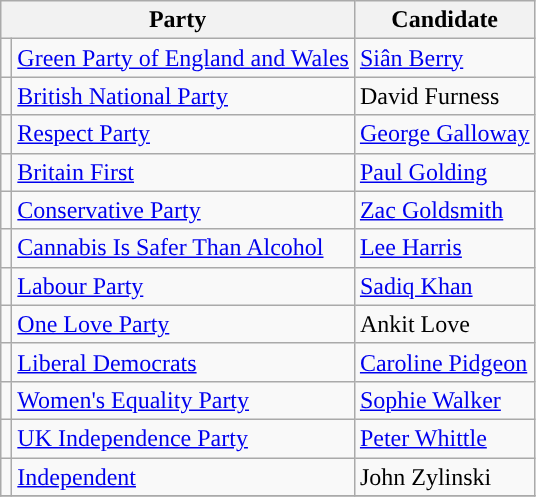<table class="wikitable">
<tr>
<th colspan="2">Party</th>
<th>Candidate</th>
</tr>
<tr>
<td style="background:"></td>
<td><a href='#'>Green Party of England and Wales</a></td>
<td><a href='#'>Siân Berry</a></td>
</tr>
<tr>
<td style="background:"></td>
<td><a href='#'>British National Party</a></td>
<td>David Furness</td>
</tr>
<tr>
<td style="background:"></td>
<td><a href='#'>Respect Party</a></td>
<td><a href='#'>George Galloway</a></td>
</tr>
<tr>
<td style="background:"></td>
<td><a href='#'>Britain First</a></td>
<td><a href='#'>Paul Golding</a></td>
</tr>
<tr>
<td style="background:"></td>
<td><a href='#'>Conservative Party</a></td>
<td><a href='#'>Zac Goldsmith</a></td>
</tr>
<tr>
<td style="background:"></td>
<td><a href='#'>Cannabis Is Safer Than Alcohol</a></td>
<td><a href='#'>Lee Harris</a></td>
</tr>
<tr>
<td style="background:"></td>
<td><a href='#'>Labour Party</a></td>
<td><a href='#'>Sadiq Khan</a></td>
</tr>
<tr>
<td style="background:"></td>
<td><a href='#'>One Love Party</a></td>
<td>Ankit Love</td>
</tr>
<tr>
<td style="background:"></td>
<td><a href='#'>Liberal Democrats</a></td>
<td><a href='#'>Caroline Pidgeon</a></td>
</tr>
<tr>
<td style="background:"></td>
<td><a href='#'>Women's Equality Party</a></td>
<td><a href='#'>Sophie Walker</a></td>
</tr>
<tr>
<td style="background:"></td>
<td><a href='#'>UK Independence Party</a></td>
<td><a href='#'>Peter Whittle</a></td>
</tr>
<tr>
<td style="background:"></td>
<td><a href='#'>Independent</a></td>
<td>John Zylinski</td>
</tr>
<tr>
</tr>
</table>
